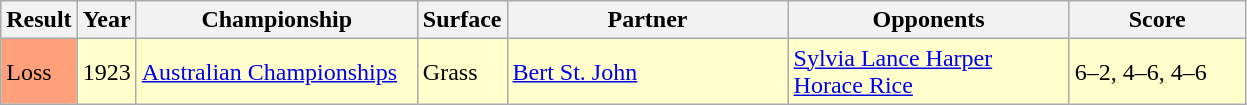<table class="sortable wikitable">
<tr>
<th>Result</th>
<th>Year</th>
<th style="width:180px">Championship</th>
<th style="width:50px">Surface</th>
<th style="width:180px">Partner</th>
<th style="width:180px">Opponents</th>
<th style="width:110px" class="unsortable">Score</th>
</tr>
<tr style="background:#ffc;">
<td style="background:#ffa07a;">Loss</td>
<td>1923</td>
<td><a href='#'>Australian Championships</a></td>
<td>Grass</td>
<td> <a href='#'>Bert St. John</a></td>
<td> <a href='#'>Sylvia Lance Harper</a> <br>  <a href='#'>Horace Rice</a></td>
<td>6–2, 4–6, 4–6</td>
</tr>
</table>
